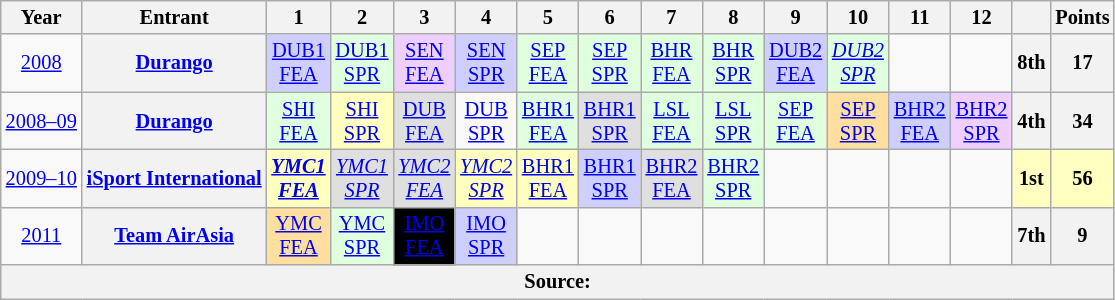<table class="wikitable" style="text-align:center; font-size:85%">
<tr>
<th>Year</th>
<th>Entrant</th>
<th>1</th>
<th>2</th>
<th>3</th>
<th>4</th>
<th>5</th>
<th>6</th>
<th>7</th>
<th>8</th>
<th>9</th>
<th>10</th>
<th>11</th>
<th>12</th>
<th></th>
<th>Points</th>
</tr>
<tr>
<td><a href='#'>2008</a></td>
<th nowrap><a href='#'>Durango</a></th>
<td style="background:#CFCFFF;"><a href='#'>DUB1<br>FEA</a><br></td>
<td style="background:#DFFFDF;"><a href='#'>DUB1<br>SPR</a><br></td>
<td style="background:#EFCFFF;"><a href='#'>SEN<br>FEA</a><br></td>
<td style="background:#CFCFFF;"><a href='#'>SEN<br>SPR</a><br></td>
<td style="background:#DFFFDF;"><a href='#'>SEP<br>FEA</a><br></td>
<td style="background:#DFFFDF;"><a href='#'>SEP<br>SPR</a><br></td>
<td style="background:#DFFFDF;"><a href='#'>BHR<br>FEA</a><br></td>
<td style="background:#DFFFDF;"><a href='#'>BHR<br>SPR</a><br></td>
<td style="background:#CFCFFF;"><a href='#'>DUB2<br>FEA</a><br></td>
<td style="background:#DFFFDF;"><em><a href='#'>DUB2<br>SPR</a></em><br></td>
<td></td>
<td></td>
<th>8th</th>
<th>17</th>
</tr>
<tr>
<td nowrap><a href='#'>2008–09</a></td>
<th nowrap><a href='#'>Durango</a></th>
<td style="background:#DFFFDF;"><a href='#'>SHI<br>FEA</a><br></td>
<td style="background:#FFFFBF;"><a href='#'>SHI<br>SPR</a><br></td>
<td style="background:#DFDFDF;"><a href='#'>DUB<br>FEA</a><br></td>
<td><a href='#'>DUB<br>SPR</a><br></td>
<td style="background:#DFFFDF;"><a href='#'>BHR1<br>FEA</a><br></td>
<td style="background:#DFDFDF;"><a href='#'>BHR1<br>SPR</a><br></td>
<td style="background:#DFFFDF;"><a href='#'>LSL<br>FEA</a><br></td>
<td style="background:#DFFFDF;"><a href='#'>LSL<br>SPR</a><br></td>
<td style="background:#DFFFDF;"><a href='#'>SEP<br>FEA</a><br></td>
<td style="background:#FFDF9F;"><a href='#'>SEP<br>SPR</a><br></td>
<td style="background:#CFCFFF;"><a href='#'>BHR2<br>FEA</a><br></td>
<td style="background:#EFCFFF;"><a href='#'>BHR2<br>SPR</a><br></td>
<th>4th</th>
<th>34</th>
</tr>
<tr>
<td nowrap><a href='#'>2009–10</a></td>
<th nowrap><a href='#'>iSport International</a></th>
<td style="background:#FFFFBF;"><strong><em><a href='#'>YMC1<br>FEA</a></em></strong><br></td>
<td style="background:#DFDFDF;"><em><a href='#'>YMC1<br>SPR</a></em><br></td>
<td style="background:#DFDFDF;"><em><a href='#'>YMC2<br>FEA</a></em><br></td>
<td style="background:#FFFFBF;"><em><a href='#'>YMC2<br>SPR</a></em><br></td>
<td style="background:#FFFFBF;"><a href='#'>BHR1<br>FEA</a><br></td>
<td style="background:#CFCFFF;"><a href='#'>BHR1<br>SPR</a><br></td>
<td style="background:#DFDFDF;"><a href='#'>BHR2<br>FEA</a><br></td>
<td style="background:#DFFFDF;"><a href='#'>BHR2<br>SPR</a><br></td>
<td></td>
<td></td>
<td></td>
<td></td>
<th style="background:#FFFFBF;">1st</th>
<th style="background:#FFFFBF;">56</th>
</tr>
<tr>
<td><a href='#'>2011</a></td>
<th nowrap><a href='#'>Team AirAsia</a></th>
<td style="background:#FFDF9F;"><a href='#'>YMC<br>FEA</a><br></td>
<td style="background:#DFFFDF;"><a href='#'>YMC<br>SPR</a><br></td>
<td style="background:#000000; color:white"><a href='#'><span>IMO<br>FEA</span></a><br></td>
<td style="background:#CFCFFF;"><a href='#'>IMO<br>SPR</a><br></td>
<td></td>
<td></td>
<td></td>
<td></td>
<td></td>
<td></td>
<td></td>
<td></td>
<th>7th</th>
<th>9</th>
</tr>
<tr>
<th colspan="16">Source:</th>
</tr>
</table>
